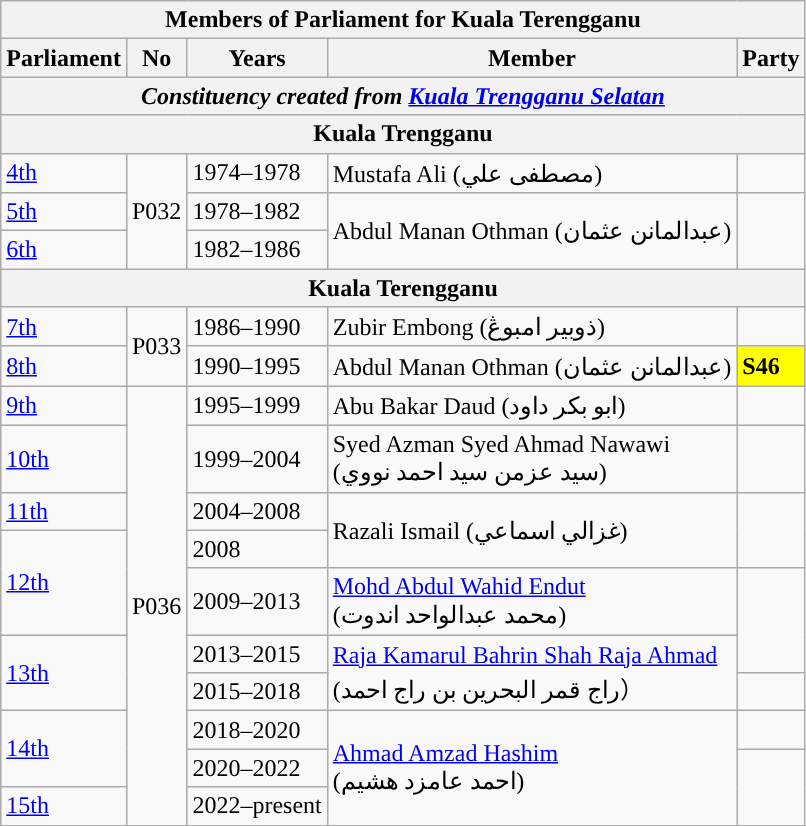<table class=wikitable>
<tr>
<th colspan="5">Members of Parliament for Kuala Terengganu</th>
</tr>
<tr>
<th>Parliament</th>
<th>No</th>
<th>Years</th>
<th>Member</th>
<th>Party</th>
</tr>
<tr>
<th colspan="5" align="center"><em>Constituency created from <a href='#'>Kuala Trengganu Selatan</a></em></th>
</tr>
<tr>
<th colspan="5" align="center">Kuala Trengganu</th>
</tr>
<tr>
<td><a href='#'>4th</a></td>
<td rowspan="3">P032</td>
<td>1974–1978</td>
<td>Mustafa Ali (مصطفى علي)</td>
<td></td>
</tr>
<tr>
<td><a href='#'>5th</a></td>
<td>1978–1982</td>
<td rowspan=2>Abdul Manan Othman (عبدالمانن عثمان)</td>
<td rowspan="2"></td>
</tr>
<tr>
<td><a href='#'>6th</a></td>
<td>1982–1986</td>
</tr>
<tr>
<th colspan="5" align="center">Kuala Terengganu</th>
</tr>
<tr>
<td><a href='#'>7th</a></td>
<td rowspan="2">P033</td>
<td>1986–1990</td>
<td>Zubir Embong (ذوبير امبوڠ)</td>
<td></td>
</tr>
<tr>
<td><a href='#'>8th</a></td>
<td>1990–1995</td>
<td>Abdul Manan Othman (عبدالمانن عثمان)</td>
<td bgcolor="yellow"><strong>S46</strong></td>
</tr>
<tr>
<td><a href='#'>9th</a></td>
<td rowspan="10">P036</td>
<td>1995–1999</td>
<td>Abu Bakar Daud (ابو بكر داود)</td>
<td></td>
</tr>
<tr>
<td><a href='#'>10th</a></td>
<td>1999–2004</td>
<td>Syed Azman Syed Ahmad Nawawi <br>  (سيد عزمن سيد احمد نووي)</td>
<td></td>
</tr>
<tr>
<td><a href='#'>11th</a></td>
<td>2004–2008</td>
<td rowspan=2>Razali Ismail (غزالي اسماعي)</td>
<td rowspan=2></td>
</tr>
<tr>
<td rowspan="2"><a href='#'>12th</a></td>
<td>2008</td>
</tr>
<tr>
<td>2009–2013</td>
<td><a href='#'>Mohd Abdul Wahid Endut</a> <br>  (محمد عبدالواحد اندوت)</td>
<td rowspan=2></td>
</tr>
<tr>
<td rowspan=2><a href='#'>13th</a></td>
<td>2013–2015</td>
<td rowspan=2><a href='#'>Raja Kamarul Bahrin Shah Raja Ahmad</a>  <br> (راج قمر البحرين بن راج احمد）</td>
</tr>
<tr>
<td>2015–2018</td>
<td></td>
</tr>
<tr>
<td rowspan="2"><a href='#'>14th</a></td>
<td>2018–2020</td>
<td rowspan="3"><a href='#'>Ahmad Amzad Hashim</a> <br>  (احمد عامزد هشيم)</td>
<td></td>
</tr>
<tr>
<td>2020–2022</td>
<td rowspan="2"></td>
</tr>
<tr>
<td><a href='#'>15th</a></td>
<td>2022–present</td>
</tr>
</table>
